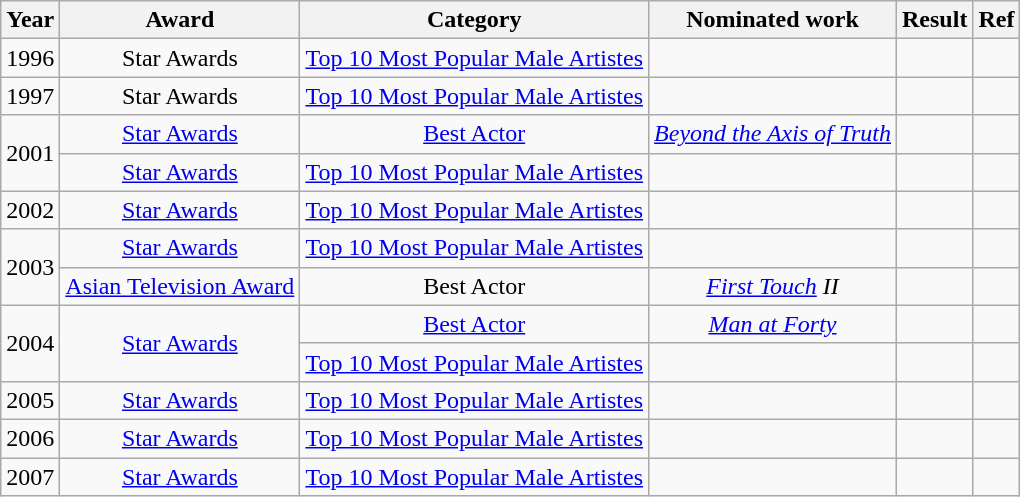<table class="wikitable sortable" style="text-align: center;">
<tr>
<th>Year</th>
<th>Award</th>
<th>Category</th>
<th>Nominated work</th>
<th>Result</th>
<th class="unsortable">Ref</th>
</tr>
<tr>
<td>1996</td>
<td>Star Awards</td>
<td><a href='#'>Top 10 Most Popular Male Artistes</a></td>
<td></td>
<td></td>
<td></td>
</tr>
<tr>
<td>1997</td>
<td>Star Awards</td>
<td><a href='#'>Top 10 Most Popular Male Artistes</a></td>
<td></td>
<td></td>
<td></td>
</tr>
<tr>
<td rowspan="2">2001</td>
<td><a href='#'>Star Awards</a></td>
<td><a href='#'>Best Actor</a></td>
<td><em><a href='#'>Beyond the Axis of Truth</a></em> </td>
<td></td>
<td></td>
</tr>
<tr>
<td><a href='#'>Star Awards</a></td>
<td><a href='#'>Top 10 Most Popular Male Artistes</a></td>
<td></td>
<td></td>
<td></td>
</tr>
<tr>
<td>2002</td>
<td><a href='#'>Star Awards</a></td>
<td><a href='#'>Top 10 Most Popular Male Artistes</a></td>
<td></td>
<td></td>
<td></td>
</tr>
<tr>
<td rowspan="2">2003</td>
<td><a href='#'>Star Awards</a></td>
<td><a href='#'>Top 10 Most Popular Male Artistes</a></td>
<td></td>
<td></td>
<td></td>
</tr>
<tr>
<td><a href='#'>Asian Television Award</a></td>
<td>Best Actor</td>
<td><em><a href='#'>First Touch</a> II</em> </td>
<td></td>
<td></td>
</tr>
<tr>
<td rowspan="2">2004</td>
<td rowspan="2"><a href='#'>Star Awards</a></td>
<td><a href='#'>Best Actor</a></td>
<td><em><a href='#'>Man at Forty</a></em> </td>
<td></td>
<td></td>
</tr>
<tr>
<td><a href='#'>Top 10 Most Popular Male Artistes</a></td>
<td></td>
<td></td>
<td></td>
</tr>
<tr>
<td>2005</td>
<td><a href='#'>Star Awards</a></td>
<td><a href='#'>Top 10 Most Popular Male Artistes</a></td>
<td></td>
<td></td>
<td></td>
</tr>
<tr>
<td>2006</td>
<td><a href='#'>Star Awards</a></td>
<td><a href='#'>Top 10 Most Popular Male Artistes</a></td>
<td></td>
<td></td>
<td></td>
</tr>
<tr>
<td>2007</td>
<td><a href='#'>Star Awards</a></td>
<td><a href='#'>Top 10 Most Popular Male Artistes</a></td>
<td></td>
<td></td>
<td></td>
</tr>
</table>
